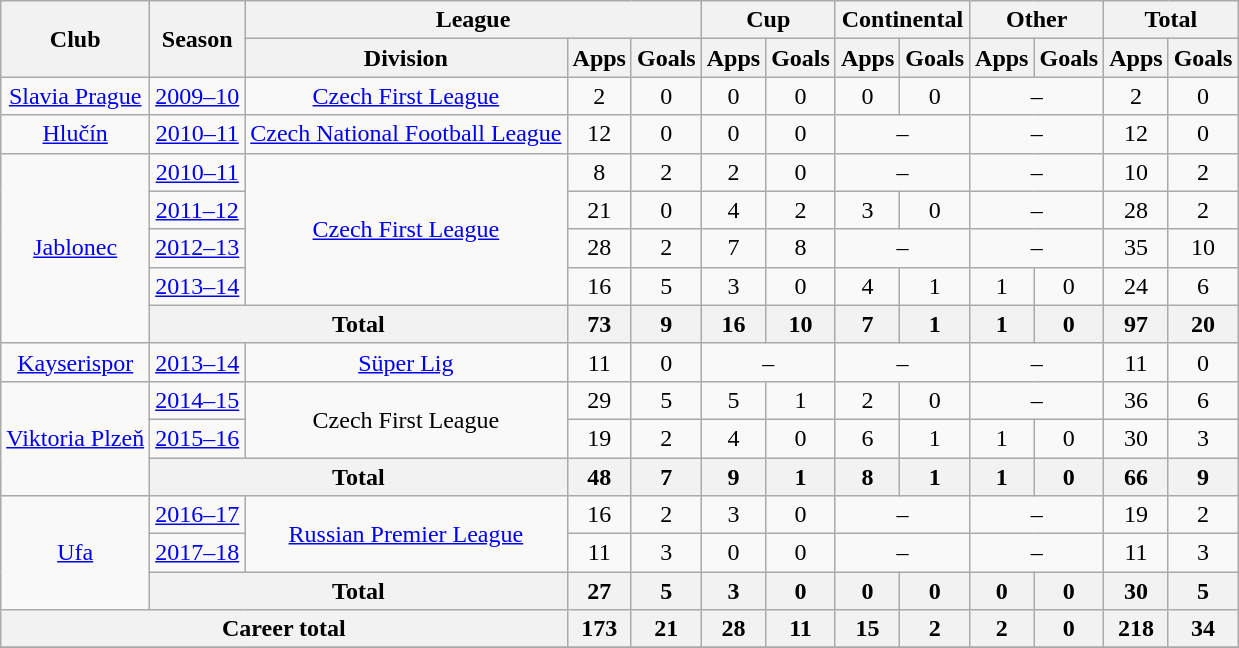<table class="wikitable" style="text-align: center;">
<tr>
<th rowspan=2>Club</th>
<th rowspan=2>Season</th>
<th colspan=3>League</th>
<th colspan=2>Cup</th>
<th colspan=2>Continental</th>
<th colspan=2>Other</th>
<th colspan=2>Total</th>
</tr>
<tr>
<th>Division</th>
<th>Apps</th>
<th>Goals</th>
<th>Apps</th>
<th>Goals</th>
<th>Apps</th>
<th>Goals</th>
<th>Apps</th>
<th>Goals</th>
<th>Apps</th>
<th>Goals</th>
</tr>
<tr>
<td><a href='#'>Slavia Prague</a></td>
<td><a href='#'>2009–10</a></td>
<td><a href='#'>Czech First League</a></td>
<td>2</td>
<td>0</td>
<td>0</td>
<td>0</td>
<td>0</td>
<td>0</td>
<td colspan=2>–</td>
<td>2</td>
<td>0</td>
</tr>
<tr>
<td><a href='#'>Hlučín</a></td>
<td><a href='#'>2010–11</a></td>
<td><a href='#'>Czech National Football League</a></td>
<td>12</td>
<td>0</td>
<td>0</td>
<td>0</td>
<td colspan=2>–</td>
<td colspan=2>–</td>
<td>12</td>
<td>0</td>
</tr>
<tr>
<td rowspan=5><a href='#'>Jablonec</a></td>
<td><a href='#'>2010–11</a></td>
<td rowspan=4><a href='#'>Czech First League</a></td>
<td>8</td>
<td>2</td>
<td>2</td>
<td>0</td>
<td colspan=2>–</td>
<td colspan=2>–</td>
<td>10</td>
<td>2</td>
</tr>
<tr>
<td><a href='#'>2011–12</a></td>
<td>21</td>
<td>0</td>
<td>4</td>
<td>2</td>
<td>3</td>
<td>0</td>
<td colspan=2>–</td>
<td>28</td>
<td>2</td>
</tr>
<tr>
<td><a href='#'>2012–13</a></td>
<td>28</td>
<td>2</td>
<td>7</td>
<td>8</td>
<td colspan=2>–</td>
<td colspan=2>–</td>
<td>35</td>
<td>10</td>
</tr>
<tr>
<td><a href='#'>2013–14</a></td>
<td>16</td>
<td>5</td>
<td>3</td>
<td>0</td>
<td>4</td>
<td>1</td>
<td>1</td>
<td>0</td>
<td>24</td>
<td>6</td>
</tr>
<tr>
<th colspan=2>Total</th>
<th>73</th>
<th>9</th>
<th>16</th>
<th>10</th>
<th>7</th>
<th>1</th>
<th>1</th>
<th>0</th>
<th>97</th>
<th>20</th>
</tr>
<tr>
<td><a href='#'>Kayserispor</a></td>
<td><a href='#'>2013–14</a></td>
<td><a href='#'>Süper Lig</a></td>
<td>11</td>
<td>0</td>
<td colspan=2>–</td>
<td colspan=2>–</td>
<td colspan=2>–</td>
<td>11</td>
<td>0</td>
</tr>
<tr>
<td rowspan=3><a href='#'>Viktoria Plzeň</a></td>
<td><a href='#'>2014–15</a></td>
<td rowspan=2>Czech First League</td>
<td>29</td>
<td>5</td>
<td>5</td>
<td>1</td>
<td>2</td>
<td>0</td>
<td colspan=2>–</td>
<td>36</td>
<td>6</td>
</tr>
<tr>
<td><a href='#'>2015–16</a></td>
<td>19</td>
<td>2</td>
<td>4</td>
<td>0</td>
<td>6</td>
<td>1</td>
<td>1</td>
<td>0</td>
<td>30</td>
<td>3</td>
</tr>
<tr>
<th colspan=2>Total</th>
<th>48</th>
<th>7</th>
<th>9</th>
<th>1</th>
<th>8</th>
<th>1</th>
<th>1</th>
<th>0</th>
<th>66</th>
<th>9</th>
</tr>
<tr>
<td rowspan=3><a href='#'>Ufa</a></td>
<td><a href='#'>2016–17</a></td>
<td rowspan=2><a href='#'>Russian Premier League</a></td>
<td>16</td>
<td>2</td>
<td>3</td>
<td>0</td>
<td colspan=2>–</td>
<td colspan=2>–</td>
<td>19</td>
<td>2</td>
</tr>
<tr>
<td><a href='#'>2017–18</a></td>
<td>11</td>
<td>3</td>
<td>0</td>
<td>0</td>
<td colspan=2>–</td>
<td colspan=2>–</td>
<td>11</td>
<td>3</td>
</tr>
<tr>
<th colspan=2>Total</th>
<th>27</th>
<th>5</th>
<th>3</th>
<th>0</th>
<th>0</th>
<th>0</th>
<th>0</th>
<th>0</th>
<th>30</th>
<th>5</th>
</tr>
<tr>
<th colspan=3>Career total</th>
<th>173</th>
<th>21</th>
<th>28</th>
<th>11</th>
<th>15</th>
<th>2</th>
<th>2</th>
<th>0</th>
<th>218</th>
<th>34</th>
</tr>
<tr>
</tr>
</table>
